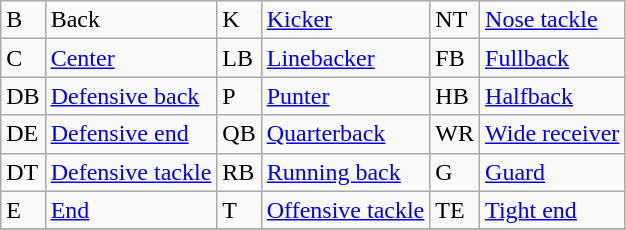<table class="wikitable">
<tr>
<td>B</td>
<td>Back</td>
<td>K</td>
<td><a href='#'>Kicker</a></td>
<td>NT</td>
<td><a href='#'>Nose tackle</a></td>
</tr>
<tr>
<td>C</td>
<td><a href='#'>Center</a></td>
<td>LB</td>
<td><a href='#'>Linebacker</a></td>
<td>FB</td>
<td><a href='#'>Fullback</a></td>
</tr>
<tr>
<td>DB</td>
<td><a href='#'>Defensive back</a></td>
<td>P</td>
<td><a href='#'>Punter</a></td>
<td>HB</td>
<td><a href='#'>Halfback</a></td>
</tr>
<tr>
<td>DE</td>
<td><a href='#'>Defensive end</a></td>
<td>QB</td>
<td><a href='#'>Quarterback</a></td>
<td>WR</td>
<td><a href='#'>Wide receiver</a></td>
</tr>
<tr>
<td>DT</td>
<td><a href='#'>Defensive tackle</a></td>
<td>RB</td>
<td><a href='#'>Running back</a></td>
<td>G</td>
<td><a href='#'>Guard</a></td>
</tr>
<tr>
<td>E</td>
<td><a href='#'>End</a></td>
<td>T</td>
<td><a href='#'>Offensive tackle</a></td>
<td>TE</td>
<td><a href='#'>Tight end</a></td>
</tr>
<tr>
</tr>
</table>
